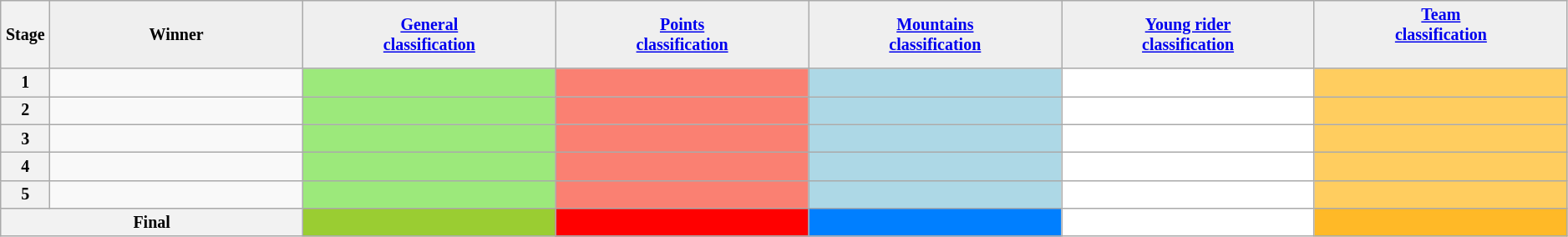<table class="wikitable" width="99%" style="text-align: center; font-size:smaller;">
<tr>
<th width="1%">Stage</th>
<th style="background:#efefef; width:14%;">Winner</th>
<th style="background:#efefef; width:14%;"><a href='#'>General<br>classification</a><br></th>
<th style="background:#efefef; width:14%;"><a href='#'>Points<br>classification</a><br></th>
<th style="background:#efefef; width:14%;"><a href='#'>Mountains<br>classification</a><br></th>
<th style="background:#efefef; width:14%;"><a href='#'>Young rider<br>classification</a><br></th>
<th style="background:#efefef; width:14%;"><a href='#'>Team<br>classification</a><br><br></th>
</tr>
<tr>
<th>1</th>
<td></td>
<td style="background:#9CE97B;"></td>
<td style="background:salmon;"></td>
<td style="background:lightblue;"></td>
<td style="background:white;"></td>
<td style="background:#FFCD5F;"></td>
</tr>
<tr>
<th>2</th>
<td></td>
<td style="background:#9CE97B;"></td>
<td style="background:salmon;"></td>
<td style="background:lightblue;"></td>
<td style="background:white;"></td>
<td style="background:#FFCD5F;"></td>
</tr>
<tr>
<th>3</th>
<td></td>
<td style="background:#9CE97B;"></td>
<td style="background:salmon;"></td>
<td style="background:lightblue;"></td>
<td style="background:white;"></td>
<td style="background:#FFCD5F;"></td>
</tr>
<tr>
<th>4</th>
<td></td>
<td style="background:#9CE97B;"></td>
<td style="background:salmon;"></td>
<td style="background:lightblue;"></td>
<td style="background:white;"></td>
<td style="background:#FFCD5F;"></td>
</tr>
<tr>
<th>5</th>
<td></td>
<td style="background:#9CE97B;"></td>
<td style="background:salmon;"></td>
<td style="background:lightblue;"></td>
<td style="background:white;"></td>
<td style="background:#FFCD5F;"></td>
</tr>
<tr>
<th colspan="2">Final</th>
<th style="background:#9ACD32;"></th>
<th style="background:red;"></th>
<th style="background:#007FFF;"></th>
<th style="background:white;"></th>
<th style="background:#FFB927;"></th>
</tr>
</table>
